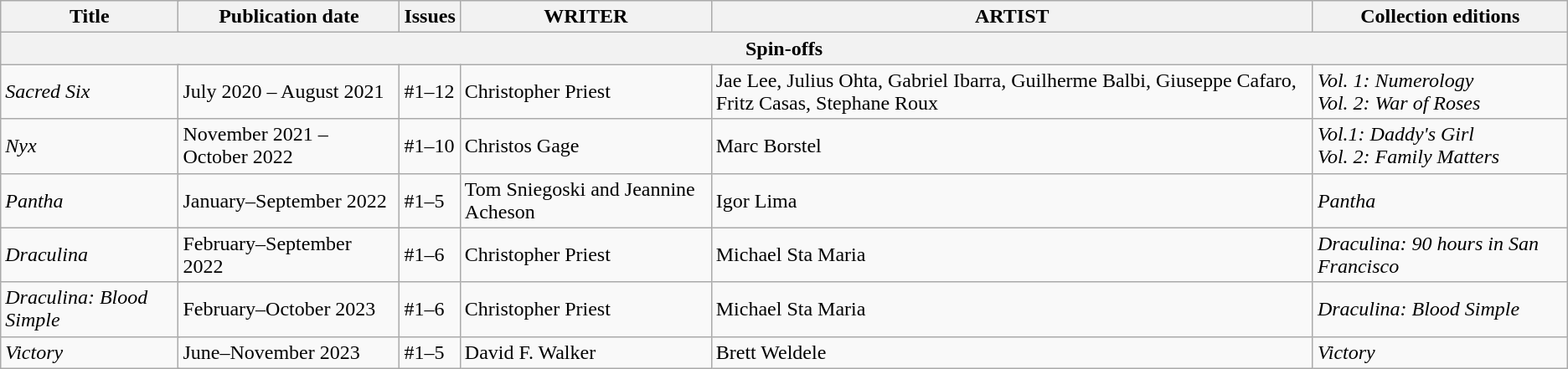<table class="wikitable">
<tr>
<th colspan="2">Title</th>
<th>Publication date</th>
<th>Issues</th>
<th>WRITER</th>
<th>ARTIST</th>
<th>Collection editions</th>
</tr>
<tr>
<th colspan="7">Spin-offs</th>
</tr>
<tr>
<td colspan="2"><em>Sacred Six</em></td>
<td>July 2020 – August 2021</td>
<td>#1–12</td>
<td>Christopher Priest</td>
<td>Jae Lee, Julius Ohta, Gabriel Ibarra, Guilherme Balbi, Giuseppe Cafaro, Fritz Casas, Stephane Roux</td>
<td><em>Vol. 1: Numerology</em><br><em>Vol. 2: War of Roses</em></td>
</tr>
<tr>
<td colspan="2"><em>Nyx</em></td>
<td>November 2021 – October 2022</td>
<td>#1–10</td>
<td>Christos Gage</td>
<td>Marc Borstel</td>
<td><em>Vol.1: Daddy's Girl</em><br><em>Vol. 2: Family Matters</em></td>
</tr>
<tr>
<td colspan="2"><em>Pantha</em></td>
<td>January–September 2022</td>
<td>#1–5</td>
<td>Tom Sniegoski and Jeannine Acheson</td>
<td>Igor Lima</td>
<td><em>Pantha</em></td>
</tr>
<tr>
<td colspan="2"><em>Draculina</em></td>
<td>February–September 2022</td>
<td>#1–6</td>
<td>Christopher Priest</td>
<td>Michael Sta Maria</td>
<td><em>Draculina: 90 hours in San Francisco</em></td>
</tr>
<tr>
<td colspan="2"><em>Draculina: Blood Simple</em></td>
<td>February–October 2023</td>
<td>#1–6</td>
<td>Christopher Priest</td>
<td>Michael Sta Maria</td>
<td><em>Draculina: Blood Simple</em></td>
</tr>
<tr>
<td colspan="2"><em>Victory</em></td>
<td>June–November 2023</td>
<td>#1–5</td>
<td>David F. Walker</td>
<td>Brett Weldele</td>
<td><em>Victory</em></td>
</tr>
</table>
